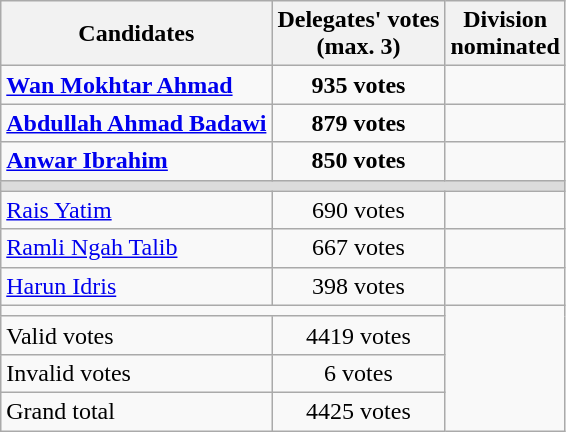<table class=wikitable>
<tr>
<th>Candidates</th>
<th>Delegates' votes<br>(max. 3)</th>
<th>Division <br>nominated</th>
</tr>
<tr>
<td><strong><a href='#'>Wan Mokhtar Ahmad</a></strong></td>
<td align=center><strong>935 votes</strong></td>
<td align=center><strong></strong></td>
</tr>
<tr>
<td><strong><a href='#'>Abdullah Ahmad Badawi</a></strong></td>
<td align=center><strong>879 votes</strong></td>
<td align=center><strong></strong></td>
</tr>
<tr>
<td><strong><a href='#'>Anwar Ibrahim</a></strong></td>
<td align=center><strong>850 votes</strong></td>
<td align=center><strong></strong></td>
</tr>
<tr>
<td colspan=3 bgcolor=dcdcdc></td>
</tr>
<tr>
<td><a href='#'>Rais Yatim</a></td>
<td align=center>690 votes</td>
<td align=center></td>
</tr>
<tr>
<td><a href='#'>Ramli Ngah Talib</a></td>
<td align=center>667 votes</td>
<td align=center></td>
</tr>
<tr>
<td><a href='#'>Harun Idris</a></td>
<td align=center>398 votes</td>
<td align=center></td>
</tr>
<tr>
<td colspan=2></td>
</tr>
<tr>
<td>Valid votes</td>
<td align=center>4419 votes</td>
</tr>
<tr>
<td>Invalid votes</td>
<td align=center>6 votes</td>
</tr>
<tr>
<td>Grand total</td>
<td align=center>4425 votes</td>
</tr>
</table>
